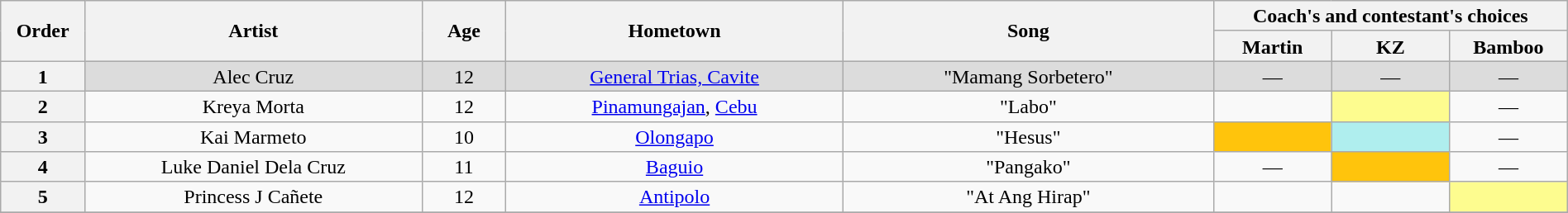<table class="wikitable" style="text-align:center; line-height:17px; width:100%;">
<tr>
<th rowspan="2" scope="col" width="05%">Order</th>
<th rowspan="2" scope="col" width="20%">Artist</th>
<th rowspan="2" scope="col" width="05%">Age</th>
<th rowspan="2" scope="col" width="20%">Hometown</th>
<th rowspan="2" scope="col" width="22%">Song</th>
<th colspan="3">Coach's and contestant's choices</th>
</tr>
<tr>
<th width="07%">Martin</th>
<th width="07%">KZ</th>
<th width="07%">Bamboo</th>
</tr>
<tr>
<th>1</th>
<td style="background:#DCDCDC;">Alec Cruz</td>
<td style="background:#DCDCDC;">12</td>
<td style="background:#DCDCDC;"><a href='#'>General Trias, Cavite</a></td>
<td style="background:#DCDCDC;">"Mamang Sorbetero"</td>
<td style="background:#DCDCDC;">—</td>
<td style="background:#DCDCDC;">—</td>
<td style="background:#DCDCDC;">—</td>
</tr>
<tr>
<th>2</th>
<td>Kreya Morta</td>
<td>12</td>
<td><a href='#'>Pinamungajan</a>, <a href='#'>Cebu</a></td>
<td>"Labo"</td>
<td><strong></strong></td>
<td style="background:#fdfc8f;"><strong></strong></td>
<td>—</td>
</tr>
<tr>
<th>3</th>
<td>Kai Marmeto</td>
<td>10</td>
<td><a href='#'>Olongapo</a></td>
<td>"Hesus"</td>
<td style="background:#FFC40C;"><strong></strong></td>
<td style="background:#afeeee;"><strong></strong></td>
<td>—</td>
</tr>
<tr>
<th>4</th>
<td>Luke Daniel Dela Cruz</td>
<td>11</td>
<td><a href='#'>Baguio</a></td>
<td>"Pangako"</td>
<td>—</td>
<td style="background:#FFC40C;"><strong></strong></td>
<td>—</td>
</tr>
<tr>
<th>5</th>
<td>Princess J Cañete</td>
<td>12</td>
<td><a href='#'>Antipolo</a></td>
<td>"At Ang Hirap"</td>
<td><strong></strong></td>
<td><strong></strong></td>
<td style="background:#fdfc8f;"><strong></strong></td>
</tr>
<tr>
</tr>
</table>
